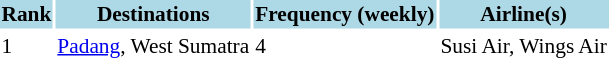<table class="sortable" style="font-size:89%; align=center;">
<tr style="background:lightblue;">
<th>Rank</th>
<th>Destinations</th>
<th>Frequency (weekly)</th>
<th>Airline(s)</th>
</tr>
<tr>
<td>1</td>
<td> <a href='#'>Padang</a>, West Sumatra</td>
<td>4</td>
<td>Susi Air, Wings Air</td>
</tr>
<tr>
</tr>
</table>
